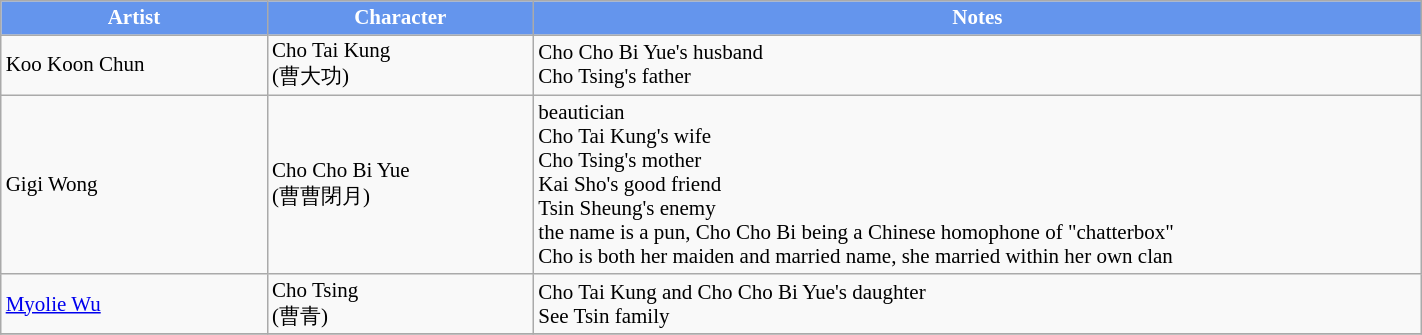<table class="wikitable" style="width:75%; font-size: 14px;">
<tr style="background:cornflowerblue; color:white" align=center>
<td style="width:12%"><strong>Artist</strong></td>
<td style="width:12%"><strong>Character</strong></td>
<td style="width:40%"><strong>Notes</strong></td>
</tr>
<tr>
<td>Koo Koon Chun</td>
<td>Cho Tai Kung<br>(曹大功)</td>
<td>Cho Cho Bi Yue's husband<br>Cho Tsing's father</td>
</tr>
<tr>
<td>Gigi Wong</td>
<td>Cho Cho Bi Yue<br>(曹曹閉月)</td>
<td>beautician<br>Cho Tai Kung's wife<br>Cho Tsing's mother<br>Kai Sho's good friend<br>Tsin Sheung's enemy<br>the name is a pun, Cho Cho Bi being a Chinese homophone of "chatterbox"<br>Cho is both her maiden and married name, she married within her own clan</td>
</tr>
<tr>
<td><a href='#'>Myolie Wu</a></td>
<td>Cho Tsing<br>(曹青)</td>
<td>Cho Tai Kung and Cho Cho Bi Yue's daughter<br>See Tsin family</td>
</tr>
<tr>
</tr>
</table>
